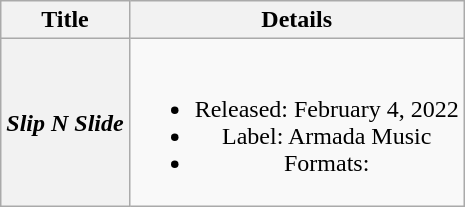<table class="wikitable plainrowheaders" style="text-align:center;">
<tr>
<th>Title</th>
<th>Details</th>
</tr>
<tr>
<th scope="row"><em>Slip N Slide</em></th>
<td><br><ul><li>Released: February 4, 2022</li><li>Label: Armada Music</li><li>Formats:</li></ul></td>
</tr>
</table>
